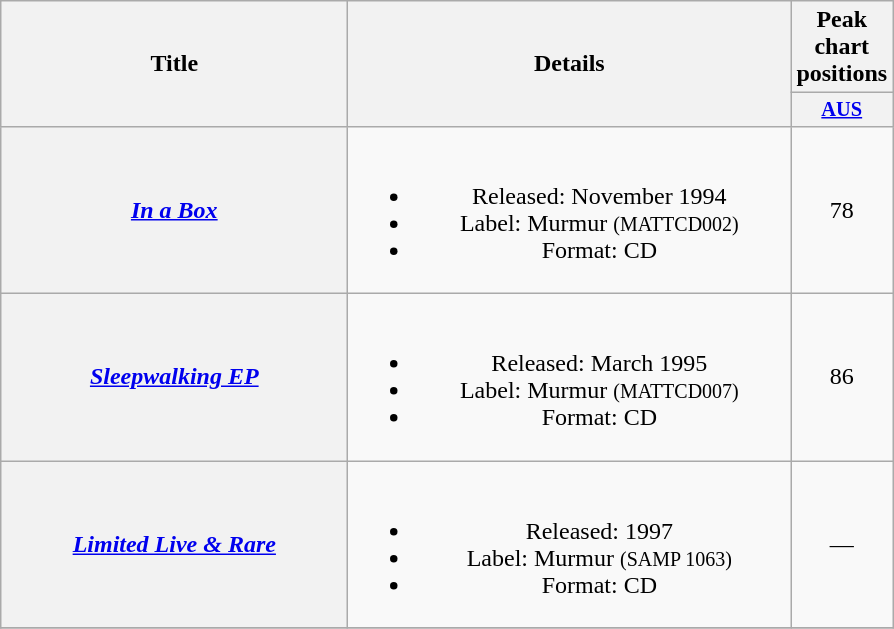<table class="wikitable plainrowheaders" style="text-align:center;" border="1">
<tr>
<th scope="col" rowspan="2" style="width:14em;">Title</th>
<th scope="col" rowspan="2" style="width:18em;">Details</th>
<th scope="col" colspan="1">Peak chart positions</th>
</tr>
<tr>
<th scope="col" style="width:3em;font-size:85%;"><a href='#'>AUS</a><br></th>
</tr>
<tr>
<th scope="row"><em><a href='#'>In a Box</a></em></th>
<td><br><ul><li>Released: November 1994</li><li>Label: Murmur <small>(MATTCD002)</small></li><li>Format: CD</li></ul></td>
<td align="center">78</td>
</tr>
<tr>
<th scope="row"><em><a href='#'>Sleepwalking EP</a></em></th>
<td><br><ul><li>Released: March 1995</li><li>Label: Murmur <small>(MATTCD007)</small></li><li>Format: CD</li></ul></td>
<td align="center">86</td>
</tr>
<tr>
<th scope="row"><em><a href='#'>Limited Live & Rare</a></em></th>
<td><br><ul><li>Released: 1997</li><li>Label: Murmur <small>(SAMP 1063)</small></li><li>Format: CD</li></ul></td>
<td align="center">—</td>
</tr>
<tr>
</tr>
</table>
